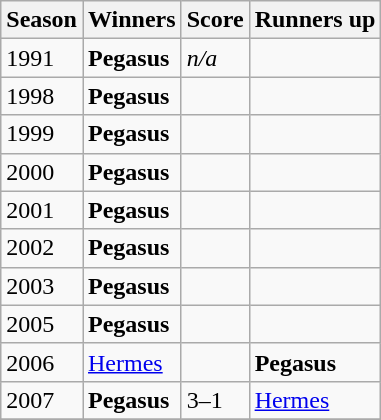<table class="wikitable collapsible">
<tr>
<th>Season</th>
<th>Winners</th>
<th>Score</th>
<th>Runners up</th>
</tr>
<tr>
<td>1991</td>
<td><strong>Pegasus</strong></td>
<td><em>n/a</em></td>
<td></td>
</tr>
<tr>
<td>1998</td>
<td><strong>Pegasus</strong></td>
<td></td>
<td></td>
</tr>
<tr>
<td>1999</td>
<td><strong>Pegasus</strong></td>
<td></td>
<td></td>
</tr>
<tr>
<td>2000</td>
<td><strong>Pegasus</strong></td>
<td></td>
<td></td>
</tr>
<tr>
<td>2001</td>
<td><strong>Pegasus</strong></td>
<td></td>
<td></td>
</tr>
<tr>
<td>2002</td>
<td><strong>Pegasus</strong></td>
<td></td>
<td></td>
</tr>
<tr>
<td>2003</td>
<td><strong>Pegasus</strong></td>
<td></td>
<td></td>
</tr>
<tr>
<td>2005</td>
<td><strong>Pegasus</strong></td>
<td></td>
<td></td>
</tr>
<tr>
<td>2006</td>
<td><a href='#'>Hermes</a></td>
<td></td>
<td><strong>Pegasus</strong></td>
</tr>
<tr>
<td>2007</td>
<td><strong>Pegasus</strong> </td>
<td>3–1</td>
<td><a href='#'>Hermes</a></td>
</tr>
<tr>
</tr>
</table>
